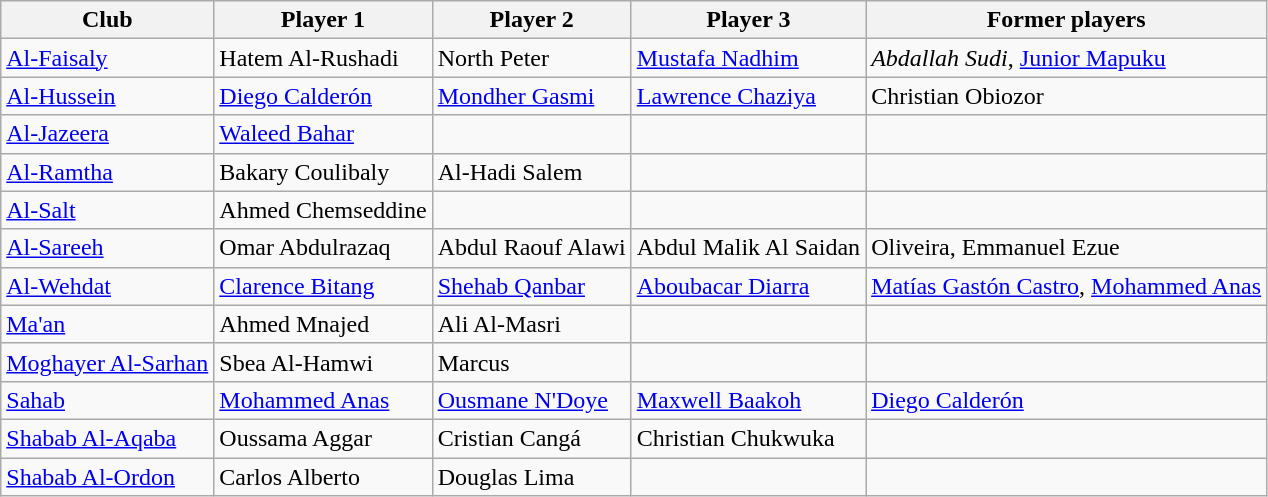<table class="wikitable">
<tr>
<th>Club</th>
<th>Player 1</th>
<th>Player 2</th>
<th>Player 3</th>
<th>Former players</th>
</tr>
<tr>
<td><a href='#'>Al-Faisaly</a></td>
<td> Hatem Al-Rushadi</td>
<td> North Peter</td>
<td> <a href='#'>Mustafa Nadhim</a></td>
<td> <em>Abdallah Sudi</em>, <a href='#'>Junior Mapuku</a></td>
</tr>
<tr>
<td><a href='#'>Al-Hussein</a></td>
<td> <a href='#'>Diego Calderón</a></td>
<td> <a href='#'>Mondher Gasmi</a></td>
<td> <a href='#'>Lawrence Chaziya</a></td>
<td> Christian Obiozor</td>
</tr>
<tr>
<td><a href='#'>Al-Jazeera</a></td>
<td> <a href='#'>Waleed Bahar</a></td>
<td></td>
<td></td>
<td></td>
</tr>
<tr>
<td><a href='#'>Al-Ramtha</a></td>
<td> Bakary Coulibaly</td>
<td> Al-Hadi Salem</td>
<td></td>
<td></td>
</tr>
<tr>
<td><a href='#'>Al-Salt</a></td>
<td>  Ahmed Chemseddine</td>
<td></td>
<td></td>
<td></td>
</tr>
<tr>
<td><a href='#'>Al-Sareeh</a></td>
<td> Omar Abdulrazaq</td>
<td> Abdul Raouf Alawi</td>
<td> Abdul Malik Al Saidan</td>
<td> Oliveira,  Emmanuel Ezue</td>
</tr>
<tr>
<td><a href='#'>Al-Wehdat</a></td>
<td> <a href='#'>Clarence Bitang</a></td>
<td> <a href='#'>Shehab Qanbar</a></td>
<td> <a href='#'>Aboubacar Diarra</a></td>
<td> <a href='#'>Matías Gastón Castro</a>,  <a href='#'>Mohammed Anas</a></td>
</tr>
<tr>
<td><a href='#'>Ma'an</a></td>
<td> Ahmed Mnajed</td>
<td> Ali Al-Masri</td>
<td></td>
<td></td>
</tr>
<tr>
<td><a href='#'>Moghayer Al-Sarhan</a></td>
<td> Sbea Al-Hamwi</td>
<td> Marcus</td>
<td></td>
<td></td>
</tr>
<tr>
<td><a href='#'>Sahab</a></td>
<td> <a href='#'>Mohammed Anas</a></td>
<td> <a href='#'>Ousmane N'Doye</a></td>
<td> <a href='#'>Maxwell Baakoh</a></td>
<td> <a href='#'>Diego Calderón</a></td>
</tr>
<tr>
<td><a href='#'>Shabab Al-Aqaba</a></td>
<td> Oussama Aggar</td>
<td> Cristian Cangá</td>
<td> Christian Chukwuka</td>
<td></td>
</tr>
<tr>
<td><a href='#'>Shabab Al-Ordon</a></td>
<td> Carlos Alberto</td>
<td> Douglas  Lima</td>
<td></td>
<td></td>
</tr>
</table>
